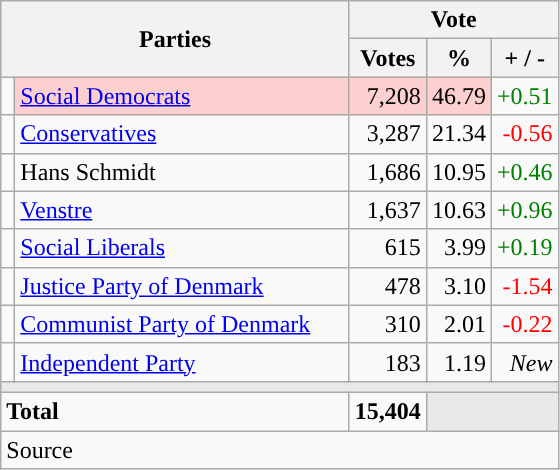<table class="wikitable" style="text-align:right;">
<tr>
<th style="text-align:centre;" rowspan="2" colspan="2" width="225">Parties</th>
<th colspan="3">Vote</th>
</tr>
<tr>
<th width="15">Votes</th>
<th width="15">%</th>
<th width="15">+ / -</th>
</tr>
<tr>
<td width="2" style="color:inherit;background:"></td>
<td bgcolor=#fbd0ce  align="left"><a href='#'>Social Democrats</a></td>
<td bgcolor=#fbd0ce>7,208</td>
<td bgcolor=#fbd0ce>46.79</td>
<td style=color:green;>+0.51</td>
</tr>
<tr>
<td width="2" style="color:inherit;background:"></td>
<td align="left"><a href='#'>Conservatives</a></td>
<td>3,287</td>
<td>21.34</td>
<td style=color:red;>-0.56</td>
</tr>
<tr>
<td width="2" style="color:inherit;background:"></td>
<td align="left">Hans Schmidt</td>
<td>1,686</td>
<td>10.95</td>
<td style=color:green;>+0.46</td>
</tr>
<tr>
<td width="2" style="color:inherit;background:"></td>
<td align="left"><a href='#'>Venstre</a></td>
<td>1,637</td>
<td>10.63</td>
<td style=color:green;>+0.96</td>
</tr>
<tr>
<td width="2" style="color:inherit;background:"></td>
<td align="left"><a href='#'>Social Liberals</a></td>
<td>615</td>
<td>3.99</td>
<td style=color:green;>+0.19</td>
</tr>
<tr>
<td width="2" style="color:inherit;background:"></td>
<td align="left"><a href='#'>Justice Party of Denmark</a></td>
<td>478</td>
<td>3.10</td>
<td style=color:red;>-1.54</td>
</tr>
<tr>
<td width="2" style="color:inherit;background:"></td>
<td align="left"><a href='#'>Communist Party of Denmark</a></td>
<td>310</td>
<td>2.01</td>
<td style=color:red;>-0.22</td>
</tr>
<tr>
<td width="2" style="color:inherit;background:"></td>
<td align="left"><a href='#'>Independent Party</a></td>
<td>183</td>
<td>1.19</td>
<td><em>New</em></td>
</tr>
<tr>
<td colspan="7" bgcolor="#E9E9E9"></td>
</tr>
<tr>
<td align="left" colspan="2"><strong>Total</strong></td>
<td><strong>15,404</strong></td>
<td bgcolor="#E9E9E9" colspan="2"></td>
</tr>
<tr>
<td align="left" colspan="6">Source</td>
</tr>
</table>
